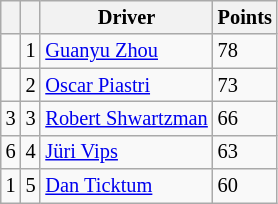<table class="wikitable" style="font-size: 85%;">
<tr>
<th></th>
<th></th>
<th>Driver</th>
<th>Points</th>
</tr>
<tr>
<td align="left"></td>
<td align="center">1</td>
<td> <a href='#'>Guanyu Zhou</a></td>
<td>78</td>
</tr>
<tr>
<td align="left"></td>
<td align="center">2</td>
<td> <a href='#'>Oscar Piastri</a></td>
<td>73</td>
</tr>
<tr>
<td align="left"> 3</td>
<td align="center">3</td>
<td> <a href='#'>Robert Shwartzman</a></td>
<td>66</td>
</tr>
<tr>
<td align="left"> 6</td>
<td align="center">4</td>
<td> <a href='#'>Jüri Vips</a></td>
<td>63</td>
</tr>
<tr>
<td align="left"> 1</td>
<td align="center">5</td>
<td> <a href='#'>Dan Ticktum</a></td>
<td>60</td>
</tr>
</table>
